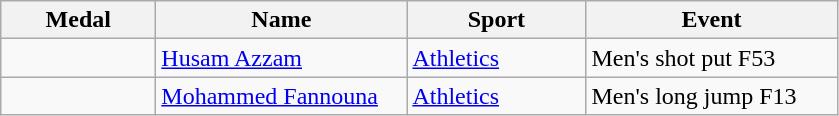<table class="wikitable">
<tr>
<th style="width:6em">Medal</th>
<th style="width:10em">Name</th>
<th style="width:7em">Sport</th>
<th style="width:10em">Event</th>
</tr>
<tr>
<td></td>
<td><a href='#'>Husam Azzam</a></td>
<td><a href='#'>Athletics</a></td>
<td>Men's shot put F53</td>
</tr>
<tr>
<td></td>
<td><a href='#'>Mohammed Fannouna</a></td>
<td><a href='#'>Athletics</a></td>
<td>Men's long jump F13</td>
</tr>
</table>
